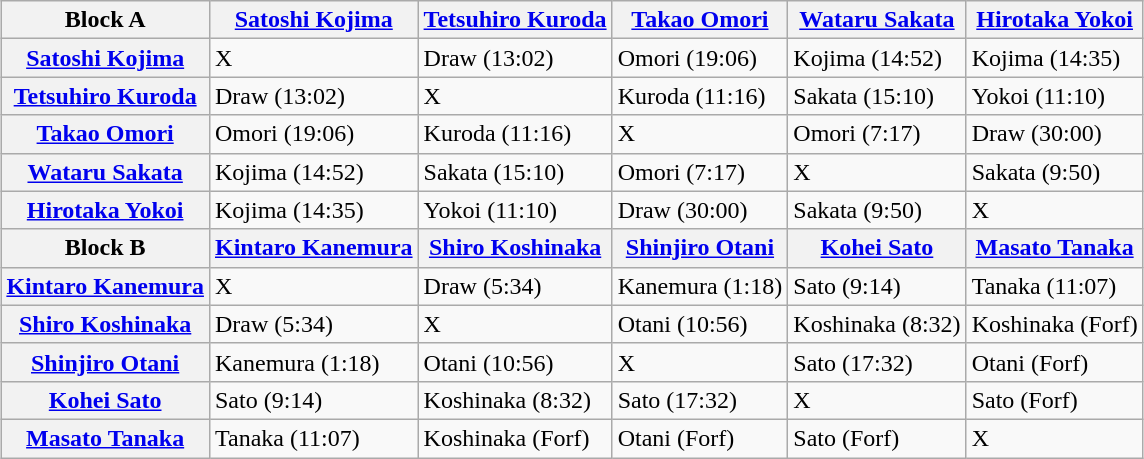<table class="wikitable" style="margin: 1em auto 1em auto">
<tr>
<th>Block A</th>
<th><a href='#'>Satoshi Kojima</a></th>
<th><a href='#'>Tetsuhiro Kuroda</a></th>
<th><a href='#'>Takao Omori</a></th>
<th><a href='#'>Wataru Sakata</a></th>
<th><a href='#'>Hirotaka Yokoi</a></th>
</tr>
<tr>
<th><a href='#'>Satoshi Kojima</a></th>
<td>X</td>
<td>Draw (13:02)</td>
<td>Omori (19:06)</td>
<td>Kojima (14:52)</td>
<td>Kojima (14:35)</td>
</tr>
<tr>
<th><a href='#'>Tetsuhiro Kuroda</a></th>
<td>Draw (13:02)</td>
<td>X</td>
<td>Kuroda (11:16)</td>
<td>Sakata (15:10)</td>
<td>Yokoi (11:10)</td>
</tr>
<tr>
<th><a href='#'>Takao Omori</a></th>
<td>Omori (19:06)</td>
<td>Kuroda (11:16)</td>
<td>X</td>
<td>Omori (7:17)</td>
<td>Draw (30:00)</td>
</tr>
<tr>
<th><a href='#'>Wataru Sakata</a></th>
<td>Kojima (14:52)</td>
<td>Sakata (15:10)</td>
<td>Omori (7:17)</td>
<td>X</td>
<td>Sakata (9:50)</td>
</tr>
<tr>
<th><a href='#'>Hirotaka Yokoi</a></th>
<td>Kojima (14:35)</td>
<td>Yokoi (11:10)</td>
<td>Draw (30:00)</td>
<td>Sakata (9:50)</td>
<td>X</td>
</tr>
<tr>
<th>Block B</th>
<th><a href='#'>Kintaro Kanemura</a></th>
<th><a href='#'>Shiro Koshinaka</a></th>
<th><a href='#'>Shinjiro Otani</a></th>
<th><a href='#'>Kohei Sato</a></th>
<th><a href='#'>Masato Tanaka</a></th>
</tr>
<tr>
<th><a href='#'>Kintaro Kanemura</a></th>
<td>X</td>
<td>Draw (5:34)</td>
<td>Kanemura (1:18)</td>
<td>Sato (9:14)</td>
<td>Tanaka (11:07)</td>
</tr>
<tr>
<th><a href='#'>Shiro Koshinaka</a></th>
<td>Draw (5:34)</td>
<td>X</td>
<td>Otani (10:56)</td>
<td>Koshinaka (8:32)</td>
<td>Koshinaka (Forf)</td>
</tr>
<tr>
<th><a href='#'>Shinjiro Otani</a></th>
<td>Kanemura (1:18)</td>
<td>Otani (10:56)</td>
<td>X</td>
<td>Sato (17:32)</td>
<td>Otani (Forf)</td>
</tr>
<tr>
<th><a href='#'>Kohei Sato</a></th>
<td>Sato (9:14)</td>
<td>Koshinaka (8:32)</td>
<td>Sato (17:32)</td>
<td>X</td>
<td>Sato (Forf)</td>
</tr>
<tr>
<th><a href='#'>Masato Tanaka</a></th>
<td>Tanaka (11:07)</td>
<td>Koshinaka (Forf)</td>
<td>Otani (Forf)</td>
<td>Sato (Forf)</td>
<td>X</td>
</tr>
</table>
